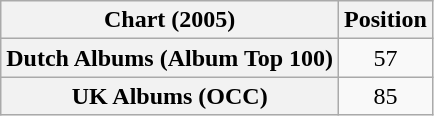<table class="wikitable sortable plainrowheaders" style="text-align:center">
<tr>
<th scope="col">Chart (2005)</th>
<th scope="col">Position</th>
</tr>
<tr>
<th scope="row">Dutch Albums (Album Top 100)</th>
<td>57</td>
</tr>
<tr>
<th scope="row">UK Albums (OCC)</th>
<td>85</td>
</tr>
</table>
